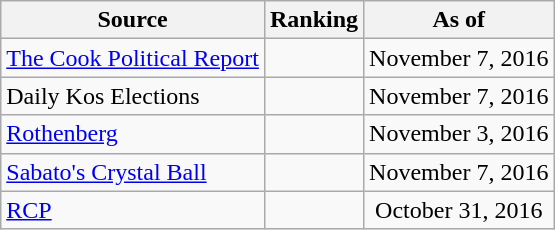<table class="wikitable" style="text-align:center">
<tr>
<th>Source</th>
<th>Ranking</th>
<th>As of</th>
</tr>
<tr>
<td align=left><a href='#'>The Cook Political Report</a></td>
<td></td>
<td>November 7, 2016</td>
</tr>
<tr>
<td align=left>Daily Kos Elections</td>
<td></td>
<td>November 7, 2016</td>
</tr>
<tr>
<td align=left><a href='#'>Rothenberg</a></td>
<td></td>
<td>November 3, 2016</td>
</tr>
<tr>
<td align=left><a href='#'>Sabato's Crystal Ball</a></td>
<td></td>
<td>November 7, 2016</td>
</tr>
<tr>
<td align="left"><a href='#'>RCP</a></td>
<td></td>
<td>October 31, 2016</td>
</tr>
</table>
